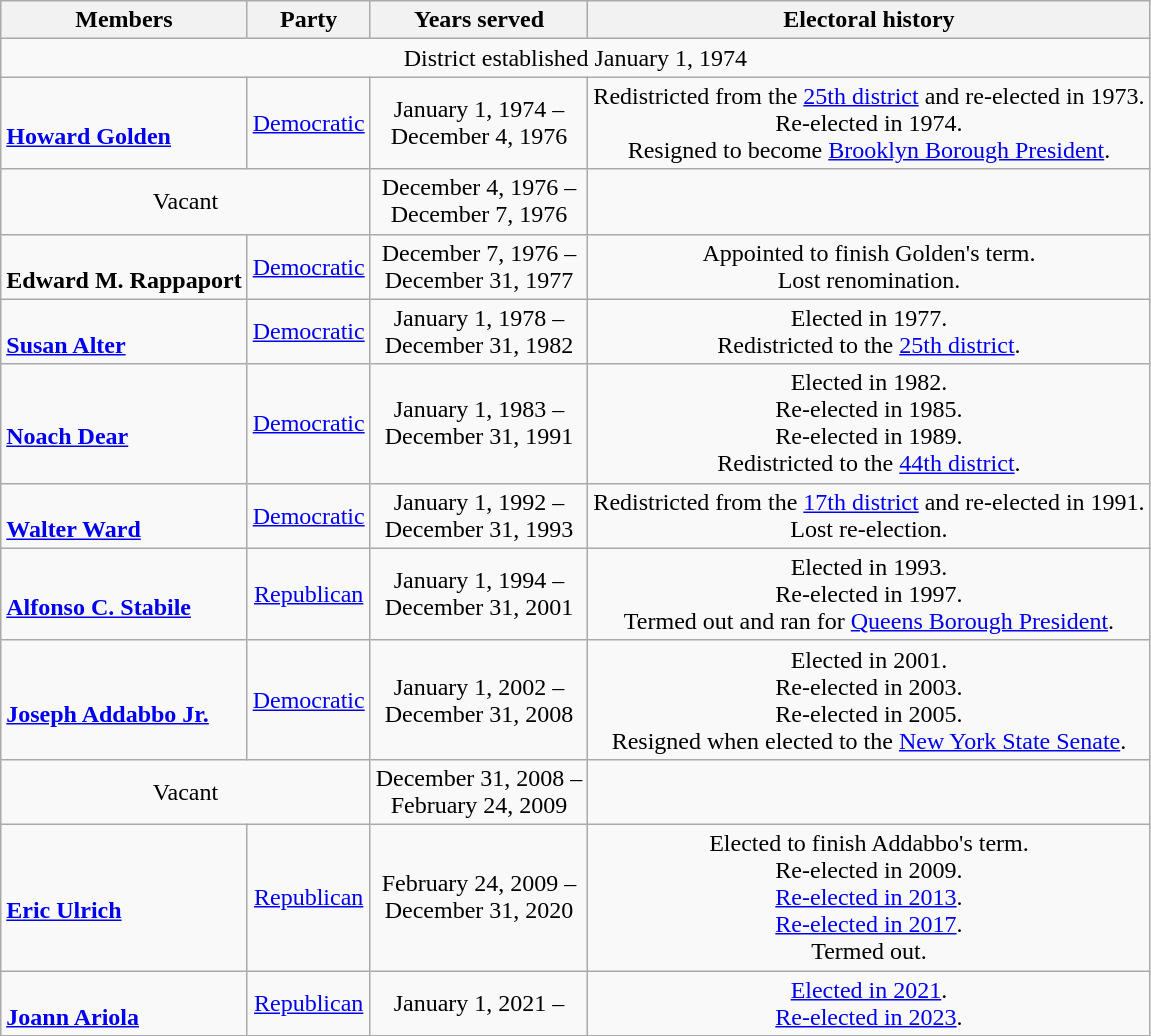<table class=wikitable style="text-align:center">
<tr>
<th>Members</th>
<th>Party</th>
<th>Years served</th>
<th>Electoral history</th>
</tr>
<tr>
<td colspan=5>District established January 1, 1974</td>
</tr>
<tr>
<td align=left> <br> <strong><a href='#'>Howard Golden</a></strong> <br> </td>
<td><a href='#'>Democratic</a></td>
<td>January 1, 1974 – <br> December 4, 1976</td>
<td>Redistricted from the <a href='#'>25th district</a> and re-elected in 1973. <br> Re-elected in 1974. <br> Resigned to become <a href='#'>Brooklyn Borough President</a>.</td>
</tr>
<tr>
<td colspan=2>Vacant</td>
<td>December 4, 1976 – <br> December 7, 1976</td>
<td></td>
</tr>
<tr>
<td align=left><br><strong>Edward M. Rappaport</strong><br></td>
<td><a href='#'>Democratic</a></td>
<td>December 7, 1976 – <br> December 31, 1977</td>
<td>Appointed to finish Golden's term. <br> Lost renomination.</td>
</tr>
<tr>
<td align=left><br> <strong><a href='#'>Susan Alter</a></strong><br></td>
<td><a href='#'>Democratic</a></td>
<td>January 1, 1978 – <br> December 31, 1982</td>
<td>Elected in 1977. <br> Redistricted to the <a href='#'>25th district</a>.</td>
</tr>
<tr>
<td align=left><br><strong><a href='#'>Noach Dear</a></strong><br></td>
<td><a href='#'>Democratic</a></td>
<td>January 1, 1983 – <br> December 31, 1991</td>
<td>Elected in 1982. <br> Re-elected in 1985. <br> Re-elected in 1989. <br> Redistricted to the <a href='#'>44th district</a>.</td>
</tr>
<tr>
<td align=left><br><strong><a href='#'>Walter Ward</a></strong><br></td>
<td><a href='#'>Democratic</a></td>
<td>January 1, 1992 – <br> December 31, 1993</td>
<td>Redistricted from the <a href='#'>17th district</a> and re-elected in 1991. <br> Lost re-election.</td>
</tr>
<tr>
<td align=left><br><strong><a href='#'>Alfonso C. Stabile</a></strong><br></td>
<td><a href='#'>Republican</a></td>
<td>January 1, 1994 – <br> December 31, 2001</td>
<td>Elected in 1993. <br> Re-elected in 1997. <br> Termed out and ran for <a href='#'>Queens Borough President</a>.</td>
</tr>
<tr>
<td align=left><br><strong><a href='#'>Joseph Addabbo Jr.</a></strong><br></td>
<td><a href='#'>Democratic</a></td>
<td>January 1, 2002 – <br> December 31, 2008</td>
<td>Elected in 2001. <br> Re-elected in 2003. <br> Re-elected in 2005. <br> Resigned when elected to the <a href='#'>New York State Senate</a>.</td>
</tr>
<tr>
<td colspan=2>Vacant</td>
<td>December 31, 2008 – <br> February 24, 2009</td>
<td></td>
</tr>
<tr>
<td align=left> <br> <strong><a href='#'>Eric Ulrich</a></strong><br></td>
<td><a href='#'>Republican</a></td>
<td>February 24, 2009	– <br> December 31, 2020</td>
<td>Elected to finish Addabbo's term. <br> Re-elected in 2009. <br> <a href='#'>Re-elected in 2013</a>. <br> <a href='#'>Re-elected in 2017</a>. <br> Termed out.</td>
</tr>
<tr>
<td align=left><br><strong><a href='#'>Joann Ariola</a></strong><br></td>
<td><a href='#'>Republican</a></td>
<td>January 1, 2021 – <br></td>
<td><a href='#'>Elected in 2021</a>.<br> <a href='#'>Re-elected in 2023</a>.</td>
</tr>
</table>
